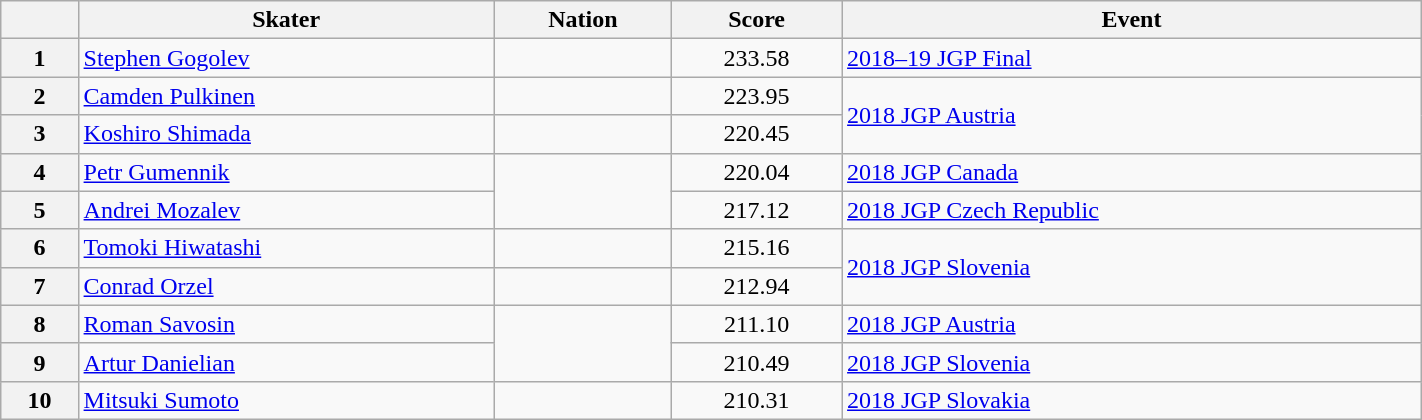<table class="wikitable sortable" style="text-align:left; width:75%">
<tr>
<th scope="col"></th>
<th scope="col">Skater</th>
<th scope="col">Nation</th>
<th scope="col">Score</th>
<th scope="col">Event</th>
</tr>
<tr>
<th scope="row">1</th>
<td><a href='#'>Stephen Gogolev</a></td>
<td></td>
<td style="text-align:center;">233.58</td>
<td><a href='#'>2018–19 JGP Final</a></td>
</tr>
<tr>
<th scope="row">2</th>
<td><a href='#'>Camden Pulkinen</a></td>
<td></td>
<td style="text-align:center;">223.95</td>
<td rowspan="2"><a href='#'>2018 JGP Austria</a></td>
</tr>
<tr>
<th scope="row">3</th>
<td><a href='#'>Koshiro Shimada</a></td>
<td></td>
<td style="text-align:center;">220.45</td>
</tr>
<tr>
<th scope="row">4</th>
<td><a href='#'>Petr Gumennik</a></td>
<td rowspan="2"></td>
<td style="text-align:center;">220.04</td>
<td><a href='#'>2018 JGP Canada</a></td>
</tr>
<tr>
<th scope="row">5</th>
<td><a href='#'>Andrei Mozalev</a></td>
<td style="text-align:center;">217.12</td>
<td><a href='#'>2018 JGP Czech Republic</a></td>
</tr>
<tr>
<th scope="row">6</th>
<td><a href='#'>Tomoki Hiwatashi</a></td>
<td></td>
<td style="text-align:center;">215.16</td>
<td rowspan="2"><a href='#'>2018 JGP Slovenia</a></td>
</tr>
<tr>
<th scope="row">7</th>
<td><a href='#'>Conrad Orzel</a></td>
<td></td>
<td style="text-align:center;">212.94</td>
</tr>
<tr>
<th scope="row">8</th>
<td><a href='#'>Roman Savosin</a></td>
<td rowspan="2"></td>
<td style="text-align:center;">211.10</td>
<td><a href='#'>2018 JGP Austria</a></td>
</tr>
<tr>
<th scope="row">9</th>
<td><a href='#'>Artur Danielian</a></td>
<td style="text-align:center;">210.49</td>
<td><a href='#'>2018 JGP Slovenia</a></td>
</tr>
<tr>
<th scope="row">10</th>
<td><a href='#'>Mitsuki Sumoto</a></td>
<td></td>
<td style="text-align:center;">210.31</td>
<td><a href='#'>2018 JGP Slovakia</a></td>
</tr>
</table>
